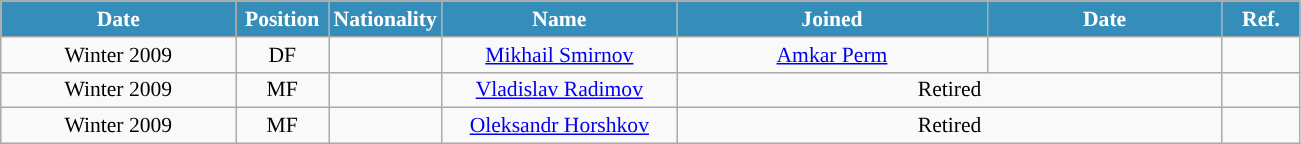<table class="wikitable" style="text-align:center; font-size:90%; ">
<tr>
<th style="background:#348EB9; color:white; width:150px;">Date</th>
<th style="background:#348EB9; color:white; width:55px;">Position</th>
<th style="background:#348EB9; color:white; width:55px;">Nationality</th>
<th style="background:#348EB9; color:white; width:150px;">Name</th>
<th style="background:#348EB9; color:white; width:200px;">Joined</th>
<th style="background:#348EB9; color:white; width:150px;">Date</th>
<th style="background:#348EB9; color:white; width:45px;">Ref.</th>
</tr>
<tr>
<td>Winter 2009</td>
<td>DF</td>
<td></td>
<td><a href='#'>Mikhail Smirnov</a></td>
<td><a href='#'>Amkar Perm</a></td>
<td></td>
<td></td>
</tr>
<tr>
<td>Winter 2009</td>
<td>MF</td>
<td></td>
<td><a href='#'>Vladislav Radimov</a></td>
<td colspan="2">Retired</td>
<td></td>
</tr>
<tr>
<td>Winter 2009</td>
<td>MF</td>
<td></td>
<td><a href='#'>Oleksandr Horshkov</a></td>
<td colspan="2">Retired</td>
<td></td>
</tr>
</table>
